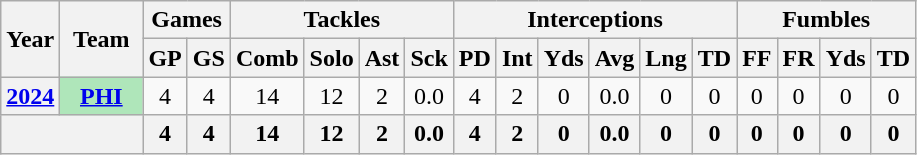<table class="wikitable" style="text-align:center">
<tr>
<th rowspan="2">Year</th>
<th rowspan="2">Team</th>
<th colspan="2">Games</th>
<th colspan="4">Tackles</th>
<th colspan="6">Interceptions</th>
<th colspan="4">Fumbles</th>
</tr>
<tr>
<th>GP</th>
<th>GS</th>
<th>Comb</th>
<th>Solo</th>
<th>Ast</th>
<th>Sck</th>
<th>PD</th>
<th>Int</th>
<th>Yds</th>
<th>Avg</th>
<th>Lng</th>
<th>TD</th>
<th>FF</th>
<th>FR</th>
<th>Yds</th>
<th>TD</th>
</tr>
<tr>
<th><a href='#'>2024</a></th>
<th style="background:#afe6ba; width:3em;"><a href='#'>PHI</a></th>
<td>4</td>
<td>4</td>
<td>14</td>
<td>12</td>
<td>2</td>
<td>0.0</td>
<td>4</td>
<td>2</td>
<td>0</td>
<td>0.0</td>
<td>0</td>
<td>0</td>
<td>0</td>
<td>0</td>
<td>0</td>
<td>0</td>
</tr>
<tr>
<th colspan="2"></th>
<th>4</th>
<th>4</th>
<th>14</th>
<th>12</th>
<th>2</th>
<th>0.0</th>
<th>4</th>
<th>2</th>
<th>0</th>
<th>0.0</th>
<th>0</th>
<th>0</th>
<th>0</th>
<th>0</th>
<th>0</th>
<th>0</th>
</tr>
</table>
